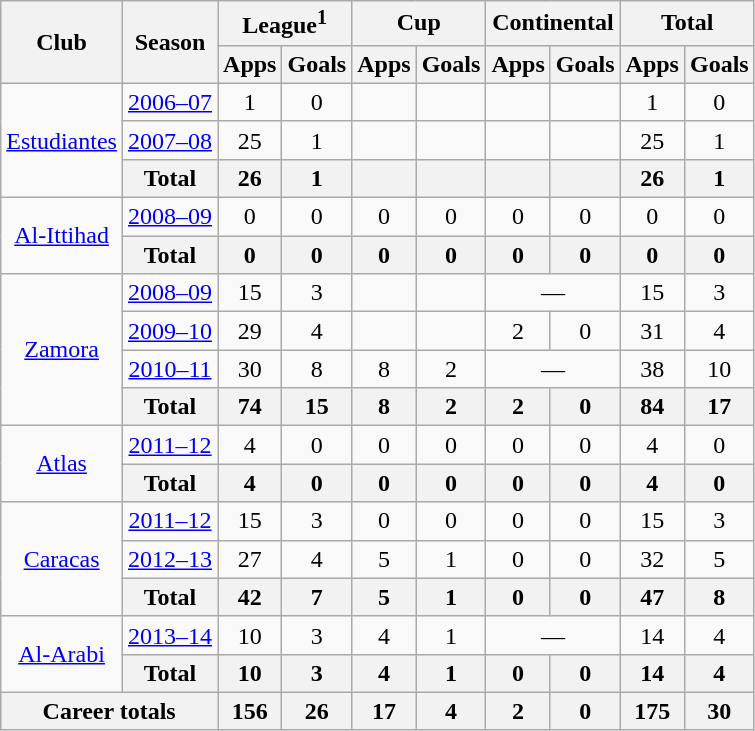<table class="wikitable" style="text-align: center;">
<tr>
<th rowspan="2">Club</th>
<th rowspan="2">Season</th>
<th colspan="2">League<sup><span>1</span></sup></th>
<th colspan="2">Cup</th>
<th colspan="2">Continental</th>
<th colspan="2">Total</th>
</tr>
<tr>
<th>Apps</th>
<th>Goals</th>
<th>Apps</th>
<th>Goals</th>
<th>Apps</th>
<th>Goals</th>
<th>Apps</th>
<th>Goals</th>
</tr>
<tr>
<td rowspan="3"><a href='#'>Estudiantes</a></td>
<td><a href='#'>2006–07</a></td>
<td>1</td>
<td>0</td>
<td></td>
<td></td>
<td></td>
<td></td>
<td>1</td>
<td>0</td>
</tr>
<tr>
<td><a href='#'>2007–08</a></td>
<td>25</td>
<td>1</td>
<td></td>
<td></td>
<td></td>
<td></td>
<td>25</td>
<td>1</td>
</tr>
<tr>
<th>Total</th>
<th>26</th>
<th>1</th>
<th></th>
<th></th>
<th></th>
<th></th>
<th>26</th>
<th>1</th>
</tr>
<tr>
<td rowspan="2"><a href='#'>Al-Ittihad</a></td>
<td><a href='#'>2008–09</a></td>
<td>0</td>
<td>0</td>
<td>0</td>
<td>0</td>
<td>0</td>
<td>0</td>
<td>0</td>
<td>0</td>
</tr>
<tr>
<th>Total</th>
<th>0</th>
<th>0</th>
<th>0</th>
<th>0</th>
<th>0</th>
<th>0</th>
<th>0</th>
<th>0</th>
</tr>
<tr>
<td rowspan="4"><a href='#'>Zamora</a></td>
<td><a href='#'>2008–09</a></td>
<td>15</td>
<td>3</td>
<td></td>
<td></td>
<td colspan="2">—</td>
<td>15</td>
<td>3</td>
</tr>
<tr>
<td><a href='#'>2009–10</a></td>
<td>29</td>
<td>4</td>
<td></td>
<td></td>
<td>2</td>
<td>0</td>
<td>31</td>
<td>4</td>
</tr>
<tr>
<td><a href='#'>2010–11</a></td>
<td>30</td>
<td>8</td>
<td>8</td>
<td>2</td>
<td colspan="2">—</td>
<td>38</td>
<td>10</td>
</tr>
<tr>
<th>Total</th>
<th>74</th>
<th>15</th>
<th>8</th>
<th>2</th>
<th>2</th>
<th>0</th>
<th>84</th>
<th>17</th>
</tr>
<tr>
<td rowspan="2"><a href='#'>Atlas</a></td>
<td><a href='#'>2011–12</a></td>
<td>4</td>
<td>0</td>
<td>0</td>
<td>0</td>
<td>0</td>
<td>0</td>
<td>4</td>
<td>0</td>
</tr>
<tr>
<th>Total</th>
<th>4</th>
<th>0</th>
<th>0</th>
<th>0</th>
<th>0</th>
<th>0</th>
<th>4</th>
<th>0</th>
</tr>
<tr>
<td rowspan="3"><a href='#'>Caracas</a></td>
<td><a href='#'>2011–12</a></td>
<td>15</td>
<td>3</td>
<td>0</td>
<td>0</td>
<td>0</td>
<td>0</td>
<td>15</td>
<td>3</td>
</tr>
<tr>
<td><a href='#'>2012–13</a></td>
<td>27</td>
<td>4</td>
<td>5</td>
<td>1</td>
<td>0</td>
<td>0</td>
<td>32</td>
<td>5</td>
</tr>
<tr>
<th>Total</th>
<th>42</th>
<th>7</th>
<th>5</th>
<th>1</th>
<th>0</th>
<th>0</th>
<th>47</th>
<th>8</th>
</tr>
<tr>
<td rowspan="2"><a href='#'>Al-Arabi</a></td>
<td><a href='#'>2013–14</a></td>
<td>10</td>
<td>3</td>
<td>4</td>
<td>1</td>
<td colspan="2">—</td>
<td>14</td>
<td>4</td>
</tr>
<tr>
<th>Total</th>
<th>10</th>
<th>3</th>
<th>4</th>
<th>1</th>
<th>0</th>
<th>0</th>
<th>14</th>
<th>4</th>
</tr>
<tr>
<th colspan="2">Career totals</th>
<th>156</th>
<th>26</th>
<th>17</th>
<th>4</th>
<th>2</th>
<th>0</th>
<th>175</th>
<th>30</th>
</tr>
</table>
